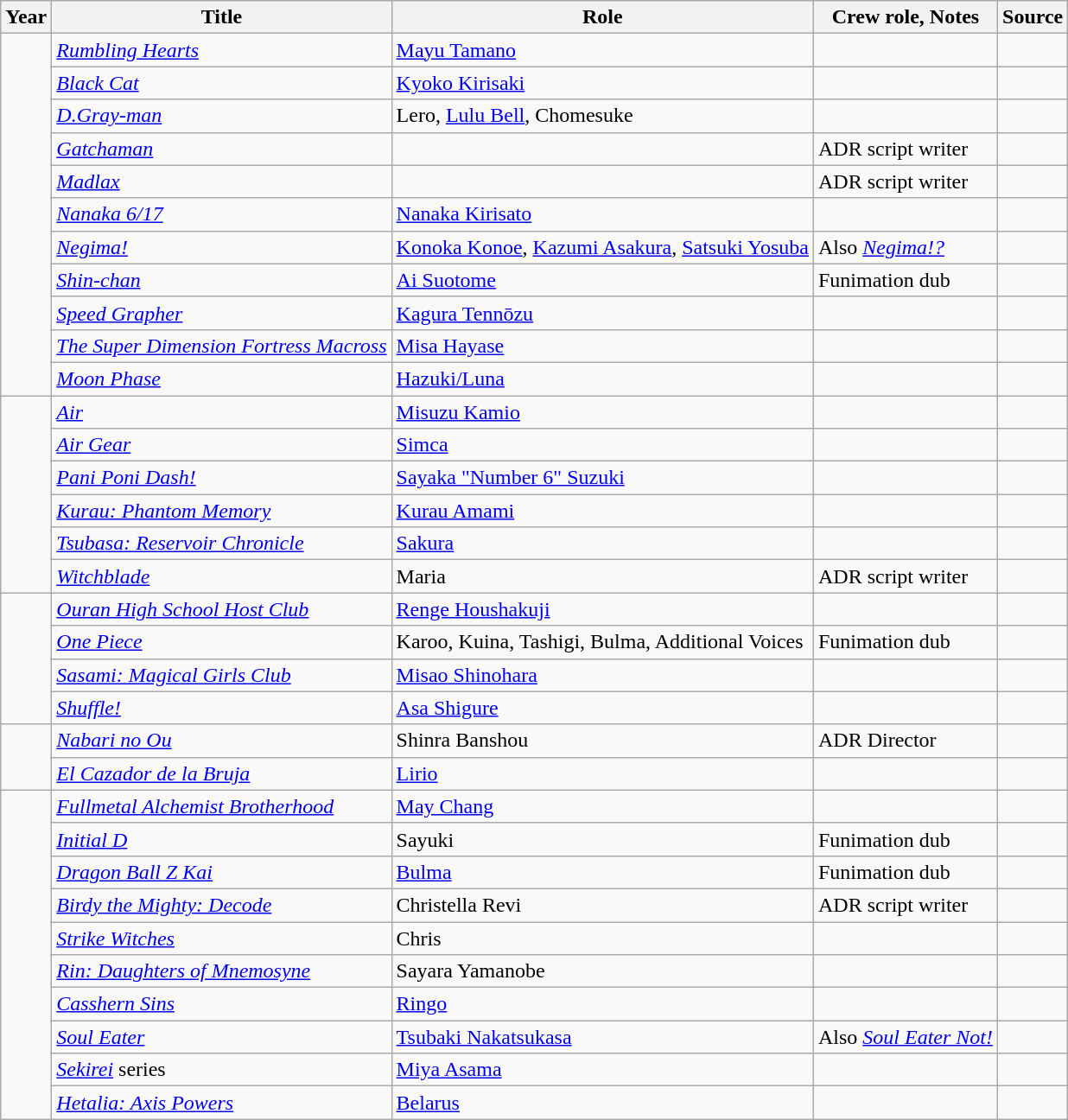<table class="wikitable sortable plainrowheaders">
<tr>
<th>Year</th>
<th>Title</th>
<th>Role</th>
<th>Crew role, Notes </th>
<th class="unsortable">Source</th>
</tr>
<tr>
<td rowspan="11"></td>
<td><em><a href='#'>Rumbling Hearts</a></em></td>
<td><a href='#'>Mayu Tamano</a></td>
<td></td>
<td></td>
</tr>
<tr>
<td><em><a href='#'>Black Cat</a></em></td>
<td><a href='#'>Kyoko Kirisaki</a></td>
<td></td>
<td></td>
</tr>
<tr>
<td><em><a href='#'>D.Gray-man</a></em></td>
<td>Lero, <a href='#'>Lulu Bell</a>, Chomesuke</td>
<td></td>
<td></td>
</tr>
<tr>
<td><em><a href='#'>Gatchaman</a></em></td>
<td></td>
<td>ADR script writer</td>
<td></td>
</tr>
<tr>
<td><em><a href='#'>Madlax</a></em></td>
<td></td>
<td>ADR script writer</td>
<td></td>
</tr>
<tr>
<td><em><a href='#'>Nanaka 6/17</a></em></td>
<td><a href='#'>Nanaka Kirisato</a></td>
<td></td>
<td></td>
</tr>
<tr>
<td><em><a href='#'>Negima!</a></em></td>
<td><a href='#'>Konoka Konoe</a>, <a href='#'>Kazumi Asakura</a>, <a href='#'>Satsuki Yosuba</a></td>
<td>Also <em><a href='#'>Negima!?</a></em> </td>
<td></td>
</tr>
<tr>
<td><em><a href='#'>Shin-chan</a></em></td>
<td><a href='#'>Ai Suotome</a></td>
<td>Funimation dub</td>
<td></td>
</tr>
<tr>
<td><em><a href='#'>Speed Grapher</a></em></td>
<td><a href='#'>Kagura Tennōzu</a></td>
<td></td>
<td></td>
</tr>
<tr>
<td><em><a href='#'>The Super Dimension Fortress Macross</a></em></td>
<td><a href='#'>Misa Hayase</a></td>
<td></td>
<td></td>
</tr>
<tr>
<td><em><a href='#'>Moon Phase</a></em></td>
<td><a href='#'>Hazuki/Luna</a></td>
<td></td>
<td></td>
</tr>
<tr>
<td rowspan="6"></td>
<td><em><a href='#'>Air</a></em></td>
<td><a href='#'>Misuzu Kamio</a></td>
<td></td>
<td></td>
</tr>
<tr>
<td><em><a href='#'>Air Gear</a></em></td>
<td><a href='#'>Simca</a></td>
<td></td>
<td></td>
</tr>
<tr>
<td><em><a href='#'>Pani Poni Dash!</a></em></td>
<td><a href='#'>Sayaka "Number 6" Suzuki</a></td>
<td></td>
<td></td>
</tr>
<tr>
<td><em><a href='#'>Kurau: Phantom Memory</a></em></td>
<td><a href='#'>Kurau Amami</a></td>
<td></td>
<td></td>
</tr>
<tr>
<td><em><a href='#'>Tsubasa: Reservoir Chronicle</a></em></td>
<td><a href='#'>Sakura</a></td>
<td></td>
<td></td>
</tr>
<tr>
<td><em><a href='#'>Witchblade</a></em></td>
<td>Maria</td>
<td>ADR script writer</td>
<td></td>
</tr>
<tr>
<td rowspan="4"></td>
<td><em><a href='#'>Ouran High School Host Club</a></em></td>
<td><a href='#'>Renge Houshakuji</a></td>
<td></td>
<td></td>
</tr>
<tr>
<td><em><a href='#'>One Piece</a></em></td>
<td>Karoo, Kuina, Tashigi, Bulma, Additional Voices</td>
<td>Funimation dub</td>
<td></td>
</tr>
<tr>
<td><em><a href='#'>Sasami: Magical Girls Club</a></em></td>
<td><a href='#'>Misao Shinohara</a></td>
<td></td>
<td></td>
</tr>
<tr>
<td><em><a href='#'>Shuffle!</a></em></td>
<td><a href='#'>Asa Shigure</a></td>
<td></td>
<td></td>
</tr>
<tr>
<td rowspan="2"></td>
<td><em><a href='#'>Nabari no Ou</a></em></td>
<td>Shinra Banshou</td>
<td>ADR Director</td>
<td></td>
</tr>
<tr>
<td><em><a href='#'>El Cazador de la Bruja</a></em></td>
<td><a href='#'>Lirio</a></td>
<td></td>
<td></td>
</tr>
<tr>
<td rowspan="10"></td>
<td><em><a href='#'>Fullmetal Alchemist Brotherhood</a></em></td>
<td><a href='#'>May Chang</a></td>
<td></td>
<td></td>
</tr>
<tr>
<td><em><a href='#'>Initial D</a></em></td>
<td>Sayuki</td>
<td>Funimation dub </td>
<td></td>
</tr>
<tr>
<td><em><a href='#'>Dragon Ball Z Kai</a></em></td>
<td><a href='#'>Bulma</a></td>
<td>Funimation dub</td>
<td></td>
</tr>
<tr>
<td><em><a href='#'>Birdy the Mighty: Decode</a></em></td>
<td>Christella Revi</td>
<td>ADR script writer</td>
<td></td>
</tr>
<tr>
<td><em><a href='#'>Strike Witches</a></em></td>
<td>Chris</td>
<td></td>
<td></td>
</tr>
<tr>
<td><em><a href='#'>Rin: Daughters of Mnemosyne</a></em></td>
<td>Sayara Yamanobe</td>
<td></td>
<td></td>
</tr>
<tr>
<td><em><a href='#'>Casshern Sins</a></em></td>
<td><a href='#'>Ringo</a></td>
<td></td>
<td></td>
</tr>
<tr>
<td><em><a href='#'>Soul Eater</a></em></td>
<td><a href='#'>Tsubaki Nakatsukasa</a></td>
<td>Also <em><a href='#'>Soul Eater Not!</a></em></td>
<td></td>
</tr>
<tr>
<td><em><a href='#'>Sekirei</a></em> series</td>
<td><a href='#'>Miya Asama</a></td>
<td></td>
<td></td>
</tr>
<tr>
<td><em><a href='#'>Hetalia: Axis Powers</a></em></td>
<td><a href='#'>Belarus</a></td>
<td></td>
<td></td>
</tr>
</table>
